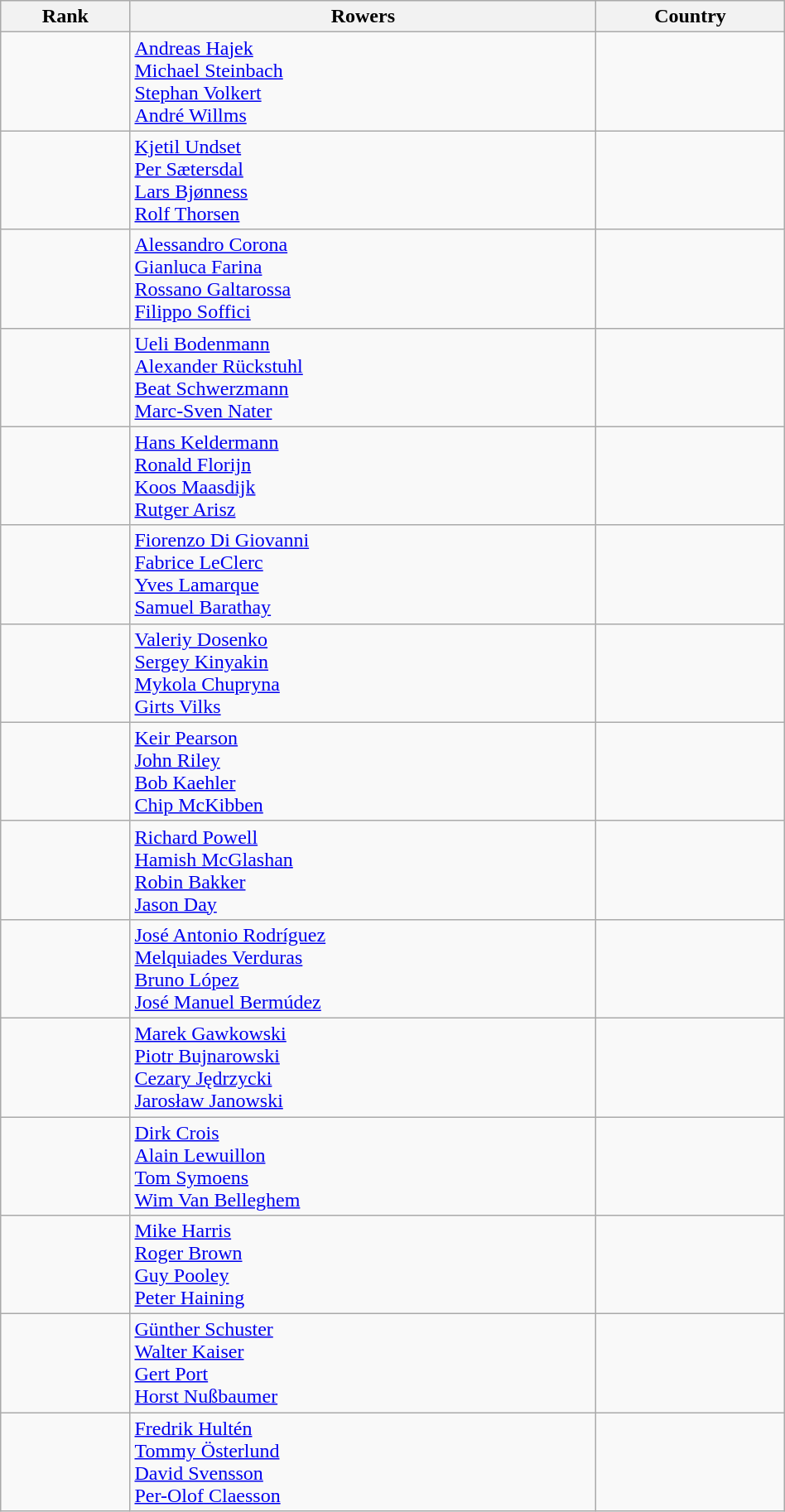<table class="wikitable" width=50%>
<tr>
<th>Rank</th>
<th>Rowers</th>
<th>Country</th>
</tr>
<tr>
<td></td>
<td><a href='#'>Andreas Hajek</a><br><a href='#'>Michael Steinbach</a><br><a href='#'>Stephan Volkert</a><br><a href='#'>André Willms</a></td>
<td></td>
</tr>
<tr>
<td></td>
<td><a href='#'>Kjetil Undset</a><br><a href='#'>Per Sætersdal</a><br><a href='#'>Lars Bjønness</a><br><a href='#'>Rolf Thorsen</a></td>
<td></td>
</tr>
<tr>
<td></td>
<td><a href='#'>Alessandro Corona</a><br><a href='#'>Gianluca Farina</a><br><a href='#'>Rossano Galtarossa</a><br><a href='#'>Filippo Soffici</a></td>
<td></td>
</tr>
<tr>
<td></td>
<td><a href='#'>Ueli Bodenmann</a><br><a href='#'>Alexander Rückstuhl</a><br><a href='#'>Beat Schwerzmann</a><br><a href='#'>Marc-Sven Nater</a></td>
<td></td>
</tr>
<tr>
<td></td>
<td><a href='#'>Hans Keldermann</a><br><a href='#'>Ronald Florijn</a><br><a href='#'>Koos Maasdijk</a><br><a href='#'>Rutger Arisz</a></td>
<td></td>
</tr>
<tr>
<td></td>
<td><a href='#'>Fiorenzo Di Giovanni</a><br><a href='#'>Fabrice LeClerc</a><br><a href='#'>Yves Lamarque</a><br><a href='#'>Samuel Barathay</a></td>
<td></td>
</tr>
<tr>
<td></td>
<td><a href='#'>Valeriy Dosenko</a><br><a href='#'>Sergey Kinyakin</a><br><a href='#'>Mykola Chupryna</a><br><a href='#'>Girts Vilks</a></td>
<td></td>
</tr>
<tr>
<td></td>
<td><a href='#'>Keir Pearson</a><br><a href='#'>John Riley</a><br><a href='#'>Bob Kaehler</a><br><a href='#'>Chip McKibben</a></td>
<td></td>
</tr>
<tr>
<td></td>
<td><a href='#'>Richard Powell</a><br><a href='#'>Hamish McGlashan</a><br><a href='#'>Robin Bakker</a><br><a href='#'>Jason Day</a></td>
<td></td>
</tr>
<tr>
<td></td>
<td><a href='#'>José Antonio Rodríguez</a><br><a href='#'>Melquiades Verduras</a><br><a href='#'>Bruno López</a><br><a href='#'>José Manuel Bermúdez</a></td>
<td></td>
</tr>
<tr>
<td></td>
<td><a href='#'>Marek Gawkowski</a><br><a href='#'>Piotr Bujnarowski</a><br><a href='#'>Cezary Jędrzycki</a><br><a href='#'>Jarosław Janowski</a></td>
<td></td>
</tr>
<tr>
<td></td>
<td><a href='#'>Dirk Crois</a><br><a href='#'>Alain Lewuillon</a><br><a href='#'>Tom Symoens</a><br><a href='#'>Wim Van Belleghem</a></td>
<td></td>
</tr>
<tr>
<td></td>
<td><a href='#'>Mike Harris</a><br><a href='#'>Roger Brown</a><br><a href='#'>Guy Pooley</a><br><a href='#'>Peter Haining</a></td>
<td></td>
</tr>
<tr>
<td></td>
<td><a href='#'>Günther Schuster</a><br><a href='#'>Walter Kaiser</a><br><a href='#'>Gert Port</a><br><a href='#'>Horst Nußbaumer</a></td>
<td></td>
</tr>
<tr>
<td></td>
<td><a href='#'>Fredrik Hultén</a><br><a href='#'>Tommy Österlund</a><br><a href='#'>David Svensson</a><br><a href='#'>Per-Olof Claesson</a></td>
<td></td>
</tr>
</table>
